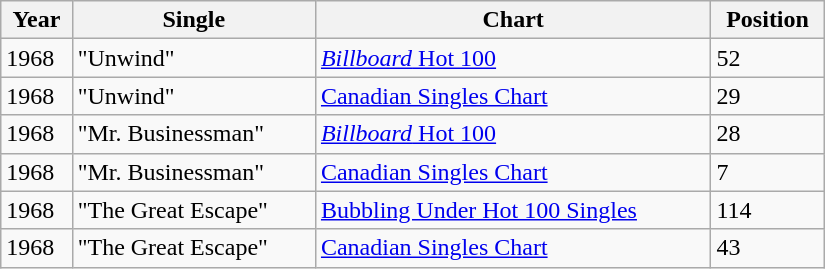<table class=wikitable width="550px">
<tr>
<th align="left">Year</th>
<th align="left">Single</th>
<th align="left">Chart</th>
<th align="left">Position</th>
</tr>
<tr>
<td align="left">1968</td>
<td align="left">"Unwind"</td>
<td align="left"><a href='#'><em>Billboard</em> Hot 100</a></td>
<td align="left">52</td>
</tr>
<tr>
<td align="left">1968</td>
<td align="left">"Unwind"</td>
<td align="left"><a href='#'>Canadian Singles Chart</a></td>
<td align="left">29</td>
</tr>
<tr>
<td align="left">1968</td>
<td align="left">"Mr. Businessman"</td>
<td align="left"><a href='#'><em>Billboard</em> Hot 100</a></td>
<td align="left">28</td>
</tr>
<tr>
<td align="left">1968</td>
<td align="left">"Mr. Businessman"</td>
<td align="left"><a href='#'>Canadian Singles Chart</a></td>
<td align="left">7</td>
</tr>
<tr>
<td align="left">1968</td>
<td align="left">"The Great Escape"</td>
<td align="left"><a href='#'>Bubbling Under Hot 100 Singles</a></td>
<td align="left">114</td>
</tr>
<tr>
<td align="left">1968</td>
<td align="left">"The Great Escape"</td>
<td align="left"><a href='#'>Canadian Singles Chart</a></td>
<td align="left">43</td>
</tr>
</table>
